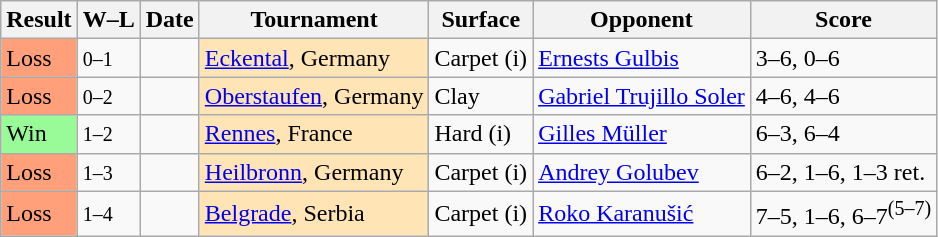<table class="wikitable sortable nowrap">
<tr>
<th>Result</th>
<th class="unsortable">W–L</th>
<th>Date</th>
<th>Tournament</th>
<th>Surface</th>
<th>Opponent</th>
<th class=unsortable>Score</th>
</tr>
<tr>
<td bgcolor="ffa07a">Loss</td>
<td><small>0–1</small></td>
<td></td>
<td bgcolor=ffe4b5><a href='#'>Eckental</a>, Germany</td>
<td>Carpet (i)</td>
<td> <a href='#'>Ernests Gulbis</a></td>
<td>3–6, 0–6</td>
</tr>
<tr>
<td bgcolor="ffa07a">Loss</td>
<td><small>0–2</small></td>
<td></td>
<td bgcolor=ffe4b5><a href='#'>Oberstaufen</a>, Germany</td>
<td>Clay</td>
<td> <a href='#'>Gabriel Trujillo Soler</a></td>
<td>4–6, 4–6</td>
</tr>
<tr>
<td bgcolor=98fb98>Win</td>
<td><small>1–2</small></td>
<td></td>
<td bgcolor=ffe4b5><a href='#'>Rennes</a>, France</td>
<td>Hard (i)</td>
<td> <a href='#'>Gilles Müller</a></td>
<td>6–3, 6–4</td>
</tr>
<tr>
<td bgcolor="ffa07a">Loss</td>
<td><small>1–3</small></td>
<td></td>
<td bgcolor=ffe4b5><a href='#'>Heilbronn</a>, Germany</td>
<td>Carpet (i)</td>
<td> <a href='#'>Andrey Golubev</a></td>
<td>6–2, 1–6, 1–3 ret.</td>
</tr>
<tr>
<td bgcolor="ffa07a">Loss</td>
<td><small>1–4</small></td>
<td></td>
<td bgcolor=ffe4b5><a href='#'>Belgrade</a>, Serbia</td>
<td>Carpet (i)</td>
<td> <a href='#'>Roko Karanušić</a></td>
<td>7–5, 1–6, 6–7<sup>(5–7)</sup></td>
</tr>
</table>
